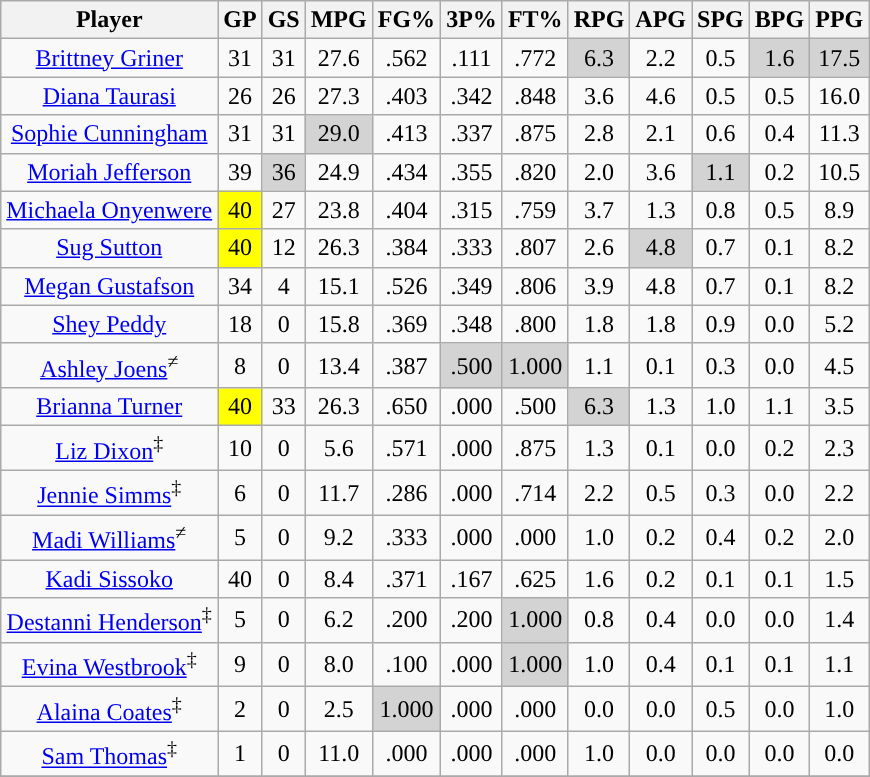<table class="wikitable sortable" style="text-align:center;">
<tr>
<th>Player</th>
<th>GP</th>
<th>GS</th>
<th>MPG</th>
<th>FG%</th>
<th>3P%</th>
<th>FT%</th>
<th>RPG</th>
<th>APG</th>
<th>SPG</th>
<th>BPG</th>
<th>PPG</th>
</tr>
<tr>
<td><a href='#'>Brittney Griner</a></td>
<td>31</td>
<td>31</td>
<td>27.6</td>
<td>.562</td>
<td>.111</td>
<td>.772</td>
<td style="background:#D3D3D3;">6.3</td>
<td>2.2</td>
<td>0.5</td>
<td style="background:#D3D3D3;">1.6</td>
<td style="background:#D3D3D3;">17.5</td>
</tr>
<tr>
<td><a href='#'>Diana Taurasi</a></td>
<td>26</td>
<td>26</td>
<td>27.3</td>
<td>.403</td>
<td>.342</td>
<td>.848</td>
<td>3.6</td>
<td>4.6</td>
<td>0.5</td>
<td>0.5</td>
<td>16.0</td>
</tr>
<tr>
<td><a href='#'>Sophie Cunningham</a></td>
<td>31</td>
<td>31</td>
<td style="background:#D3D3D3;">29.0</td>
<td>.413</td>
<td>.337</td>
<td>.875</td>
<td>2.8</td>
<td>2.1</td>
<td>0.6</td>
<td>0.4</td>
<td>11.3</td>
</tr>
<tr>
<td><a href='#'>Moriah Jefferson</a></td>
<td>39</td>
<td style="background:#D3D3D3;">36</td>
<td>24.9</td>
<td>.434</td>
<td>.355</td>
<td>.820</td>
<td>2.0</td>
<td>3.6</td>
<td style="background:#D3D3D3;">1.1</td>
<td>0.2</td>
<td>10.5</td>
</tr>
<tr>
<td><a href='#'>Michaela Onyenwere</a></td>
<td style="background:yellow;">40</td>
<td>27</td>
<td>23.8</td>
<td>.404</td>
<td>.315</td>
<td>.759</td>
<td>3.7</td>
<td>1.3</td>
<td>0.8</td>
<td>0.5</td>
<td>8.9</td>
</tr>
<tr>
<td><a href='#'>Sug Sutton</a></td>
<td style="background:yellow;">40</td>
<td>12</td>
<td>26.3</td>
<td>.384</td>
<td>.333</td>
<td>.807</td>
<td>2.6</td>
<td style="background:#D3D3D3;">4.8</td>
<td>0.7</td>
<td>0.1</td>
<td>8.2</td>
</tr>
<tr>
<td><a href='#'>Megan Gustafson</a></td>
<td>34</td>
<td>4</td>
<td>15.1</td>
<td>.526</td>
<td>.349</td>
<td>.806</td>
<td>3.9</td>
<td>4.8</td>
<td>0.7</td>
<td>0.1</td>
<td>8.2</td>
</tr>
<tr>
<td><a href='#'>Shey Peddy</a></td>
<td>18</td>
<td>0</td>
<td>15.8</td>
<td>.369</td>
<td>.348</td>
<td>.800</td>
<td>1.8</td>
<td>1.8</td>
<td>0.9</td>
<td>0.0</td>
<td>5.2</td>
</tr>
<tr>
<td><a href='#'>Ashley Joens</a><sup>≠</sup></td>
<td>8</td>
<td>0</td>
<td>13.4</td>
<td>.387</td>
<td style="background:#D3D3D3;">.500</td>
<td style="background:#D3D3D3;">1.000</td>
<td>1.1</td>
<td>0.1</td>
<td>0.3</td>
<td>0.0</td>
<td>4.5</td>
</tr>
<tr>
<td><a href='#'>Brianna Turner</a></td>
<td style="background:yellow;">40</td>
<td>33</td>
<td>26.3</td>
<td>.650</td>
<td>.000</td>
<td>.500</td>
<td style="background:#D3D3D3;">6.3</td>
<td>1.3</td>
<td>1.0</td>
<td>1.1</td>
<td>3.5</td>
</tr>
<tr>
<td><a href='#'>Liz Dixon</a><sup>‡</sup></td>
<td>10</td>
<td>0</td>
<td>5.6</td>
<td>.571</td>
<td>.000</td>
<td>.875</td>
<td>1.3</td>
<td>0.1</td>
<td>0.0</td>
<td>0.2</td>
<td>2.3</td>
</tr>
<tr>
<td><a href='#'>Jennie Simms</a><sup>‡</sup></td>
<td>6</td>
<td>0</td>
<td>11.7</td>
<td>.286</td>
<td>.000</td>
<td>.714</td>
<td>2.2</td>
<td>0.5</td>
<td>0.3</td>
<td>0.0</td>
<td>2.2</td>
</tr>
<tr>
<td><a href='#'>Madi Williams</a><sup>≠</sup></td>
<td>5</td>
<td>0</td>
<td>9.2</td>
<td>.333</td>
<td>.000</td>
<td>.000</td>
<td>1.0</td>
<td>0.2</td>
<td>0.4</td>
<td>0.2</td>
<td>2.0</td>
</tr>
<tr>
<td><a href='#'>Kadi Sissoko</a></td>
<td>40</td>
<td>0</td>
<td>8.4</td>
<td>.371</td>
<td>.167</td>
<td>.625</td>
<td>1.6</td>
<td>0.2</td>
<td>0.1</td>
<td>0.1</td>
<td>1.5</td>
</tr>
<tr>
<td><a href='#'>Destanni Henderson</a><sup>‡</sup></td>
<td>5</td>
<td>0</td>
<td>6.2</td>
<td>.200</td>
<td>.200</td>
<td style="background:#D3D3D3;">1.000</td>
<td>0.8</td>
<td>0.4</td>
<td>0.0</td>
<td>0.0</td>
<td>1.4</td>
</tr>
<tr>
<td><a href='#'>Evina Westbrook</a><sup>‡</sup></td>
<td>9</td>
<td>0</td>
<td>8.0</td>
<td>.100</td>
<td>.000</td>
<td style="background:#D3D3D3;">1.000</td>
<td>1.0</td>
<td>0.4</td>
<td>0.1</td>
<td>0.1</td>
<td>1.1</td>
</tr>
<tr>
<td><a href='#'>Alaina Coates</a><sup>‡</sup></td>
<td>2</td>
<td>0</td>
<td>2.5</td>
<td style="background:#D3D3D3;">1.000</td>
<td>.000</td>
<td>.000</td>
<td>0.0</td>
<td>0.0</td>
<td>0.5</td>
<td>0.0</td>
<td>1.0</td>
</tr>
<tr>
<td><a href='#'>Sam Thomas</a><sup>‡</sup></td>
<td>1</td>
<td>0</td>
<td>11.0</td>
<td>.000</td>
<td>.000</td>
<td>.000</td>
<td>1.0</td>
<td>0.0</td>
<td>0.0</td>
<td>0.0</td>
<td>0.0</td>
</tr>
<tr>
</tr>
</table>
